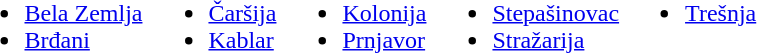<table>
<tr valign=top>
<td><br><ul><li><a href='#'>Bela Zemlja</a></li><li><a href='#'>Brđani</a></li></ul></td>
<td><br><ul><li><a href='#'>Čaršija</a></li><li><a href='#'>Kablar</a></li></ul></td>
<td><br><ul><li><a href='#'>Kolonija</a></li><li><a href='#'>Prnjavor</a></li></ul></td>
<td><br><ul><li><a href='#'>Stepašinovac</a></li><li><a href='#'>Stražarija</a></li></ul></td>
<td><br><ul><li><a href='#'>Trešnja</a></li></ul></td>
</tr>
</table>
